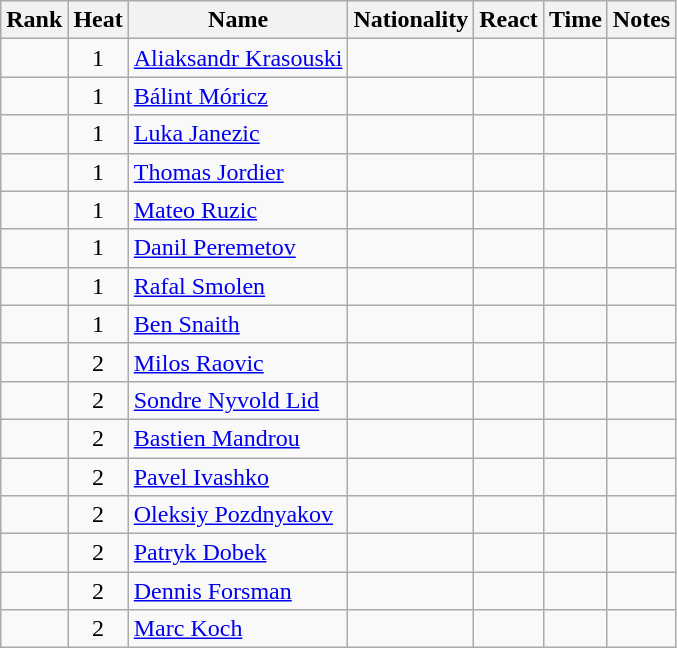<table class="wikitable sortable" style="text-align:center">
<tr>
<th>Rank</th>
<th>Heat</th>
<th>Name</th>
<th>Nationality</th>
<th>React</th>
<th>Time</th>
<th>Notes</th>
</tr>
<tr>
<td></td>
<td>1</td>
<td align=left><a href='#'>Aliaksandr Krasouski</a></td>
<td align=left></td>
<td></td>
<td></td>
<td></td>
</tr>
<tr>
<td></td>
<td>1</td>
<td align=left><a href='#'>Bálint Móricz</a></td>
<td align=left></td>
<td></td>
<td></td>
<td></td>
</tr>
<tr>
<td></td>
<td>1</td>
<td align=left><a href='#'>Luka Janezic</a></td>
<td align=left></td>
<td></td>
<td></td>
<td></td>
</tr>
<tr>
<td></td>
<td>1</td>
<td align=left><a href='#'>Thomas Jordier</a></td>
<td align=left></td>
<td></td>
<td></td>
<td></td>
</tr>
<tr>
<td></td>
<td>1</td>
<td align=left><a href='#'>Mateo Ruzic</a></td>
<td align=left></td>
<td></td>
<td></td>
<td></td>
</tr>
<tr>
<td></td>
<td>1</td>
<td align=left><a href='#'>Danil Peremetov</a></td>
<td align=left></td>
<td></td>
<td></td>
<td></td>
</tr>
<tr>
<td></td>
<td>1</td>
<td align=left><a href='#'>Rafal Smolen</a></td>
<td align=left></td>
<td></td>
<td></td>
<td></td>
</tr>
<tr>
<td></td>
<td>1</td>
<td align=left><a href='#'>Ben Snaith</a></td>
<td align=left></td>
<td></td>
<td></td>
<td></td>
</tr>
<tr>
<td></td>
<td>2</td>
<td align=left><a href='#'>Milos Raovic</a></td>
<td align=left></td>
<td></td>
<td></td>
<td></td>
</tr>
<tr>
<td></td>
<td>2</td>
<td align=left><a href='#'>Sondre Nyvold Lid</a></td>
<td align=left></td>
<td></td>
<td></td>
<td></td>
</tr>
<tr>
<td></td>
<td>2</td>
<td align=left><a href='#'>Bastien Mandrou</a></td>
<td align=left></td>
<td></td>
<td></td>
<td></td>
</tr>
<tr>
<td></td>
<td>2</td>
<td align=left><a href='#'>Pavel Ivashko</a></td>
<td align=left></td>
<td></td>
<td></td>
<td></td>
</tr>
<tr>
<td></td>
<td>2</td>
<td align=left><a href='#'>Oleksiy Pozdnyakov</a></td>
<td align=left></td>
<td></td>
<td></td>
<td></td>
</tr>
<tr>
<td></td>
<td>2</td>
<td align=left><a href='#'>Patryk Dobek</a></td>
<td align=left></td>
<td></td>
<td></td>
<td></td>
</tr>
<tr>
<td></td>
<td>2</td>
<td align=left><a href='#'>Dennis Forsman</a></td>
<td align=left></td>
<td></td>
<td></td>
<td></td>
</tr>
<tr>
<td></td>
<td>2</td>
<td align=left><a href='#'>Marc Koch</a></td>
<td align=left></td>
<td></td>
<td></td>
<td></td>
</tr>
</table>
